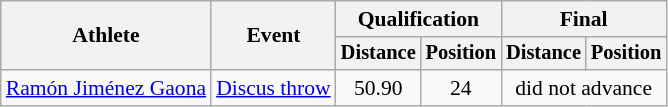<table class=wikitable style="font-size:90%">
<tr>
<th rowspan="2">Athlete</th>
<th rowspan="2">Event</th>
<th colspan="2">Qualification</th>
<th colspan="2">Final</th>
</tr>
<tr style="font-size:95%">
<th>Distance</th>
<th>Position</th>
<th>Distance</th>
<th>Position</th>
</tr>
<tr align=center>
<td align=left><a href='#'>Ramón Jiménez Gaona</a></td>
<td align=left><a href='#'>Discus throw</a></td>
<td>50.90</td>
<td>24</td>
<td colspan=2>did not advance</td>
</tr>
</table>
